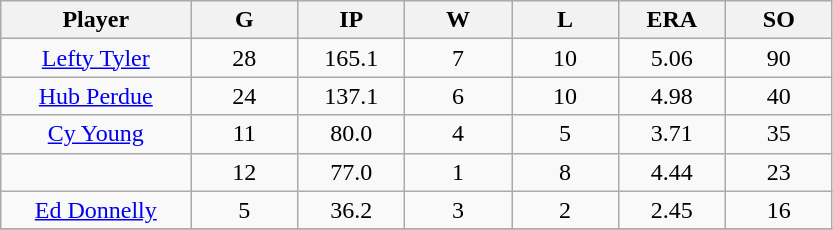<table class="wikitable sortable">
<tr>
<th bgcolor="#DDDDFF" width="16%">Player</th>
<th bgcolor="#DDDDFF" width="9%">G</th>
<th bgcolor="#DDDDFF" width="9%">IP</th>
<th bgcolor="#DDDDFF" width="9%">W</th>
<th bgcolor="#DDDDFF" width="9%">L</th>
<th bgcolor="#DDDDFF" width="9%">ERA</th>
<th bgcolor="#DDDDFF" width="9%">SO</th>
</tr>
<tr align="center">
<td><a href='#'>Lefty Tyler</a></td>
<td>28</td>
<td>165.1</td>
<td>7</td>
<td>10</td>
<td>5.06</td>
<td>90</td>
</tr>
<tr align=center>
<td><a href='#'>Hub Perdue</a></td>
<td>24</td>
<td>137.1</td>
<td>6</td>
<td>10</td>
<td>4.98</td>
<td>40</td>
</tr>
<tr align=center>
<td><a href='#'>Cy Young</a></td>
<td>11</td>
<td>80.0</td>
<td>4</td>
<td>5</td>
<td>3.71</td>
<td>35</td>
</tr>
<tr align=center>
<td></td>
<td>12</td>
<td>77.0</td>
<td>1</td>
<td>8</td>
<td>4.44</td>
<td>23</td>
</tr>
<tr align="center">
<td><a href='#'>Ed Donnelly</a></td>
<td>5</td>
<td>36.2</td>
<td>3</td>
<td>2</td>
<td>2.45</td>
<td>16</td>
</tr>
<tr align=center>
</tr>
</table>
